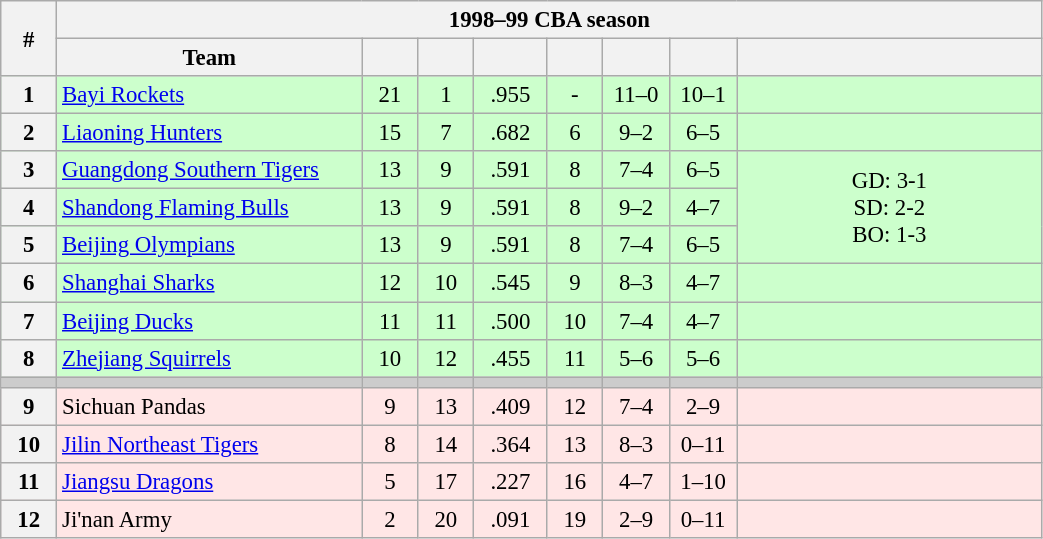<table class="wikitable" width="55%" style="font-size:95%;">
<tr>
<th width="3%" rowspan=2>#</th>
<th colspan="8" style="text-align:center;">1998–99 CBA season</th>
</tr>
<tr style="text-align:center;">
<th width="17%">Team</th>
<th width="3%"></th>
<th width="3%"></th>
<th width="3%"></th>
<th width="3%"></th>
<th width="3%"></th>
<th width="3%"></th>
<th width="17%"></th>
</tr>
<tr style="text-align:center;background: #ccffcc;">
<th>1</th>
<td style="text-align:left;"><a href='#'>Bayi Rockets</a></td>
<td>21</td>
<td>1</td>
<td>.955</td>
<td>-</td>
<td>11–0</td>
<td>10–1</td>
<td></td>
</tr>
<tr style="text-align:center;background: #ccffcc;">
<th>2</th>
<td style="text-align:left;"><a href='#'>Liaoning Hunters</a></td>
<td>15</td>
<td>7</td>
<td>.682</td>
<td>6</td>
<td>9–2</td>
<td>6–5</td>
<td></td>
</tr>
<tr style="text-align:center;background: #ccffcc;">
<th>3</th>
<td style="text-align:left;"><a href='#'>Guangdong Southern Tigers</a></td>
<td>13</td>
<td>9</td>
<td>.591</td>
<td>8</td>
<td>7–4</td>
<td>6–5</td>
<td rowspan=3>GD: 3-1<br>SD: 2-2<br>BO: 1-3</td>
</tr>
<tr style="text-align:center;background: #ccffcc;">
<th>4</th>
<td style="text-align:left;"><a href='#'>Shandong Flaming Bulls</a></td>
<td>13</td>
<td>9</td>
<td>.591</td>
<td>8</td>
<td>9–2</td>
<td>4–7</td>
</tr>
<tr style="text-align:center;background: #ccffcc;">
<th>5</th>
<td style="text-align:left;"><a href='#'>Beijing Olympians</a></td>
<td>13</td>
<td>9</td>
<td>.591</td>
<td>8</td>
<td>7–4</td>
<td>6–5</td>
</tr>
<tr style="text-align:center;background: #ccffcc;">
<th>6</th>
<td style="text-align:left;"><a href='#'>Shanghai Sharks</a></td>
<td>12</td>
<td>10</td>
<td>.545</td>
<td>9</td>
<td>8–3</td>
<td>4–7</td>
<td></td>
</tr>
<tr style="text-align:center;background: #ccffcc;">
<th>7</th>
<td style="text-align:left;"><a href='#'>Beijing Ducks</a></td>
<td>11</td>
<td>11</td>
<td>.500</td>
<td>10</td>
<td>7–4</td>
<td>4–7</td>
<td></td>
</tr>
<tr style="text-align:center;background: #ccffcc;">
<th>8</th>
<td style="text-align:left;"><a href='#'>Zhejiang Squirrels</a></td>
<td>10</td>
<td>12</td>
<td>.455</td>
<td>11</td>
<td>5–6</td>
<td>5–6</td>
<td></td>
</tr>
<tr style="background-color:#cccccc;">
<td></td>
<td></td>
<td></td>
<td></td>
<td></td>
<td></td>
<td></td>
<td></td>
<td></td>
</tr>
<tr style="text-align:center;background: #FFE6E6;">
<th>9</th>
<td style="text-align:left;">Sichuan Pandas</td>
<td>9</td>
<td>13</td>
<td>.409</td>
<td>12</td>
<td>7–4</td>
<td>2–9</td>
<td></td>
</tr>
<tr style="text-align:center;background: #FFE6E6;">
<th>10</th>
<td style="text-align:left;"><a href='#'>Jilin Northeast Tigers</a></td>
<td>8</td>
<td>14</td>
<td>.364</td>
<td>13</td>
<td>8–3</td>
<td>0–11</td>
<td></td>
</tr>
<tr style="text-align:center;background: #FFE6E6;">
<th>11</th>
<td style="text-align:left;"><a href='#'>Jiangsu Dragons</a></td>
<td>5</td>
<td>17</td>
<td>.227</td>
<td>16</td>
<td>4–7</td>
<td>1–10</td>
<td></td>
</tr>
<tr style="text-align:center;background: #FFE6E6;">
<th>12</th>
<td style="text-align:left;">Ji'nan Army</td>
<td>2</td>
<td>20</td>
<td>.091</td>
<td>19</td>
<td>2–9</td>
<td>0–11</td>
<td></td>
</tr>
</table>
